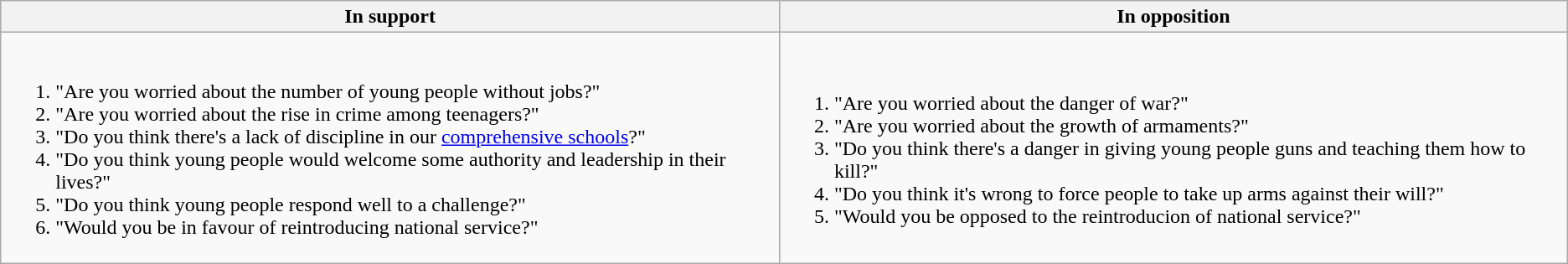<table class="wikitable">
<tr>
<th>In support</th>
<th>In opposition</th>
</tr>
<tr>
<td><br><ol><li>"Are you worried about the number of young people without jobs?"</li><li>"Are you worried about the rise in crime among teenagers?"</li><li>"Do you think there's a lack of discipline in our <a href='#'>comprehensive schools</a>?"</li><li>"Do you think young people would welcome some authority and leadership in their lives?"</li><li>"Do you think young people respond well to a challenge?"</li><li>"Would you be in favour of reintroducing national service?"</li></ol></td>
<td><br><ol><li>"Are you worried about the danger of war?"</li><li>"Are you worried about the growth of armaments?"</li><li>"Do you think there's a danger in giving young people guns and teaching them how to kill?"</li><li>"Do you think it's wrong to force people to take up arms against their will?"</li><li>"Would you be opposed to the reintroducion of national service?"</li></ol></td>
</tr>
</table>
